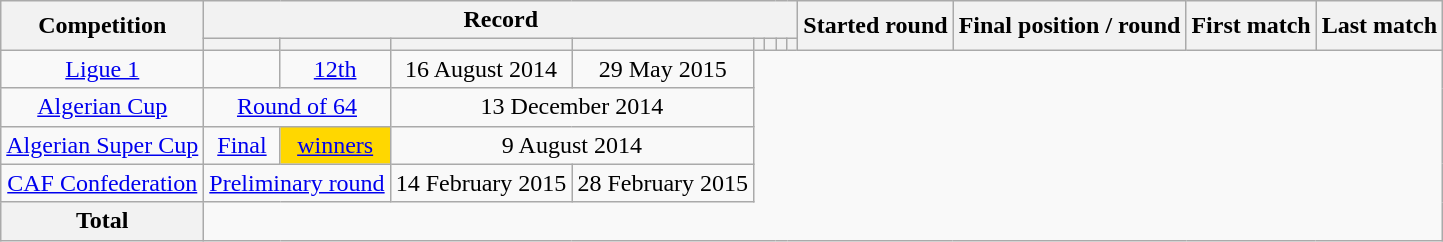<table class="wikitable" style="text-align: center">
<tr>
<th rowspan=2>Competition</th>
<th colspan=8>Record</th>
<th rowspan=2>Started round</th>
<th rowspan=2>Final position / round</th>
<th rowspan=2>First match</th>
<th rowspan=2>Last match</th>
</tr>
<tr>
<th></th>
<th></th>
<th></th>
<th></th>
<th></th>
<th></th>
<th></th>
<th></th>
</tr>
<tr>
<td><a href='#'>Ligue 1</a><br></td>
<td></td>
<td><a href='#'>12th</a></td>
<td>16 August 2014</td>
<td>29 May 2015</td>
</tr>
<tr>
<td><a href='#'>Algerian Cup</a><br></td>
<td colspan=2><a href='#'>Round of 64</a></td>
<td colspan=2>13 December 2014</td>
</tr>
<tr>
<td><a href='#'>Algerian Super Cup</a><br></td>
<td><a href='#'>Final</a></td>
<td style="background:gold;"><a href='#'>winners</a></td>
<td colspan=2>9 August 2014</td>
</tr>
<tr>
<td><a href='#'>CAF Confederation</a><br></td>
<td colspan=2><a href='#'>Preliminary round</a></td>
<td>14 February 2015</td>
<td>28 February 2015</td>
</tr>
<tr>
<th>Total<br></th>
</tr>
</table>
